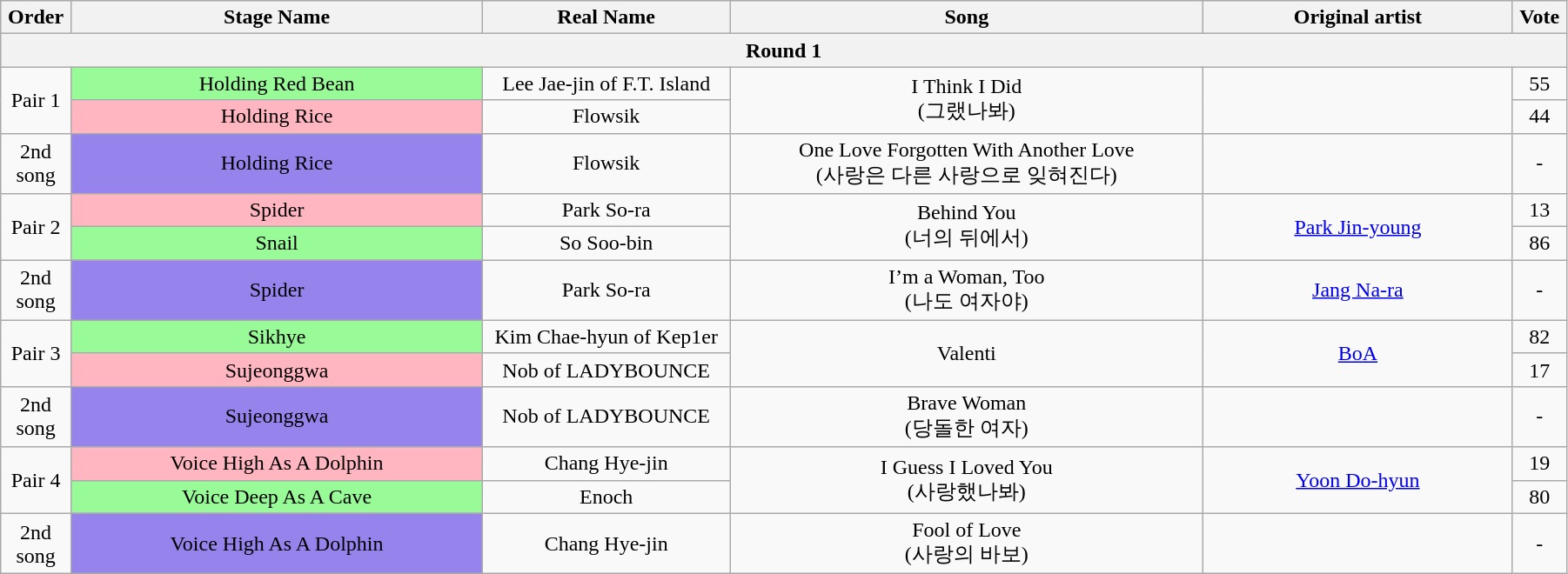<table class="wikitable" style="text-align:center; width:95%;">
<tr>
<th style="width:1%;">Order</th>
<th style="width:20%;">Stage Name</th>
<th style="width:12%;">Real Name</th>
<th style="width:23%;">Song</th>
<th style="width:15%;">Original artist</th>
<th style="width:1%;">Vote</th>
</tr>
<tr>
<th colspan=6>Round 1</th>
</tr>
<tr>
<td rowspan=2>Pair 1</td>
<td bgcolor="palegreen">Holding Red Bean</td>
<td>Lee Jae-jin of F.T. Island</td>
<td rowspan=2>I Think I Did<br>(그랬나봐)</td>
<td rowspan=2></td>
<td>55</td>
</tr>
<tr>
<td bgcolor="lightpink">Holding Rice</td>
<td>Flowsik</td>
<td>44</td>
</tr>
<tr>
<td>2nd song</td>
<td bgcolor="#9683EC">Holding Rice</td>
<td>Flowsik</td>
<td>One Love Forgotten With Another Love<br>(사랑은 다른 사랑으로 잊혀진다)</td>
<td></td>
<td>-</td>
</tr>
<tr>
<td rowspan=2>Pair 2</td>
<td bgcolor="lightpink">Spider</td>
<td>Park So-ra</td>
<td rowspan=2>Behind You<br>(너의 뒤에서)</td>
<td rowspan=2><a href='#'>Park Jin-young</a></td>
<td>13</td>
</tr>
<tr>
<td bgcolor="palegreen">Snail</td>
<td>So Soo-bin</td>
<td>86</td>
</tr>
<tr>
<td>2nd song</td>
<td bgcolor="#9683EC">Spider</td>
<td>Park So-ra</td>
<td>I’m a Woman, Too<br>(나도 여자야)</td>
<td><a href='#'>Jang Na-ra</a></td>
<td>-</td>
</tr>
<tr>
<td rowspan=2>Pair 3</td>
<td bgcolor="palegreen">Sikhye</td>
<td>Kim Chae-hyun of Kep1er</td>
<td rowspan=2>Valenti</td>
<td rowspan=2><a href='#'>BoA</a></td>
<td>82</td>
</tr>
<tr>
<td bgcolor="lightpink">Sujeonggwa</td>
<td>Nob of LADYBOUNCE</td>
<td>17</td>
</tr>
<tr>
<td>2nd song</td>
<td bgcolor="#9683EC">Sujeonggwa</td>
<td>Nob of LADYBOUNCE</td>
<td>Brave Woman<br>(당돌한 여자)</td>
<td></td>
<td>-</td>
</tr>
<tr>
<td rowspan=2>Pair 4</td>
<td bgcolor="lightpink">Voice High As A Dolphin</td>
<td>Chang Hye-jin</td>
<td rowspan=2>I Guess I Loved You<br>(사랑했나봐)</td>
<td rowspan=2><a href='#'>Yoon Do-hyun</a></td>
<td>19</td>
</tr>
<tr>
<td bgcolor="palegreen">Voice Deep As A Cave</td>
<td>Enoch</td>
<td>80</td>
</tr>
<tr>
<td>2nd song</td>
<td bgcolor="#9683EC">Voice High As A Dolphin</td>
<td>Chang Hye-jin</td>
<td>Fool of Love<br>(사랑의 바보)</td>
<td></td>
<td>-</td>
</tr>
</table>
